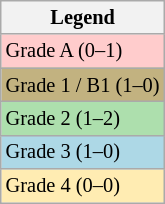<table class="wikitable" style="font-size:85%;">
<tr>
<th>Legend</th>
</tr>
<tr bgcolor="ffcccc">
<td>Grade A (0–1)</td>
</tr>
<tr bgcolor="C2B280">
<td>Grade 1 / B1 (1–0)</td>
</tr>
<tr bgcolor="ADDFAD">
<td>Grade 2 (1–2)</td>
</tr>
<tr bgcolor="lightblue">
<td>Grade 3 (1–0)</td>
</tr>
<tr bgcolor="ffecb2">
<td>Grade 4 (0–0)</td>
</tr>
</table>
